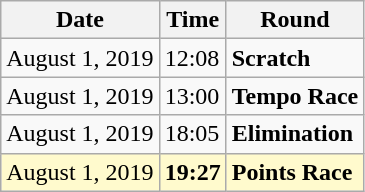<table class="wikitable">
<tr>
<th>Date</th>
<th>Time</th>
<th>Round</th>
</tr>
<tr>
<td>August 1, 2019</td>
<td>12:08</td>
<td><strong>Scratch</strong></td>
</tr>
<tr>
<td>August 1, 2019</td>
<td>13:00</td>
<td><strong>Tempo Race</strong></td>
</tr>
<tr>
<td>August 1, 2019</td>
<td>18:05</td>
<td><strong>Elimination</strong></td>
</tr>
<tr style=background:lemonchiffon>
<td>August 1, 2019</td>
<td><strong>19:27</strong></td>
<td><strong>Points Race </strong></td>
</tr>
</table>
